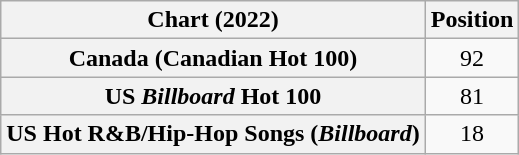<table class="wikitable sortable plainrowheaders" style="text-align:center">
<tr>
<th scope="col">Chart (2022)</th>
<th scope="col">Position</th>
</tr>
<tr>
<th scope="row">Canada (Canadian Hot 100)</th>
<td>92</td>
</tr>
<tr>
<th scope="row">US <em>Billboard</em> Hot 100</th>
<td>81</td>
</tr>
<tr>
<th scope="row">US Hot R&B/Hip-Hop Songs (<em>Billboard</em>)</th>
<td>18</td>
</tr>
</table>
